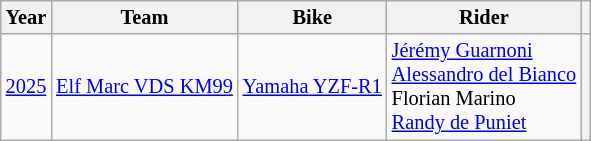<table class="wikitable" style="text-align:center; font-size:85%">
<tr>
<th valign="middle">Year</th>
<th valign="middle">Team</th>
<th valign="middle">Bike</th>
<th valign="middle">Rider</th>
<th valign="middle"></th>
</tr>
<tr>
<td><a href='#'>2025</a></td>
<td> <a href='#'>Elf Marc VDS KM99</a></td>
<td><a href='#'>Yamaha YZF-R1</a></td>
<td align=left> <a href='#'>Jérémy Guarnoni</a> <br> <a href='#'>Alessandro del Bianco</a><br> Florian Marino<br> <a href='#'>Randy de Puniet</a></td>
<th style="background:#;"></th>
</tr>
</table>
